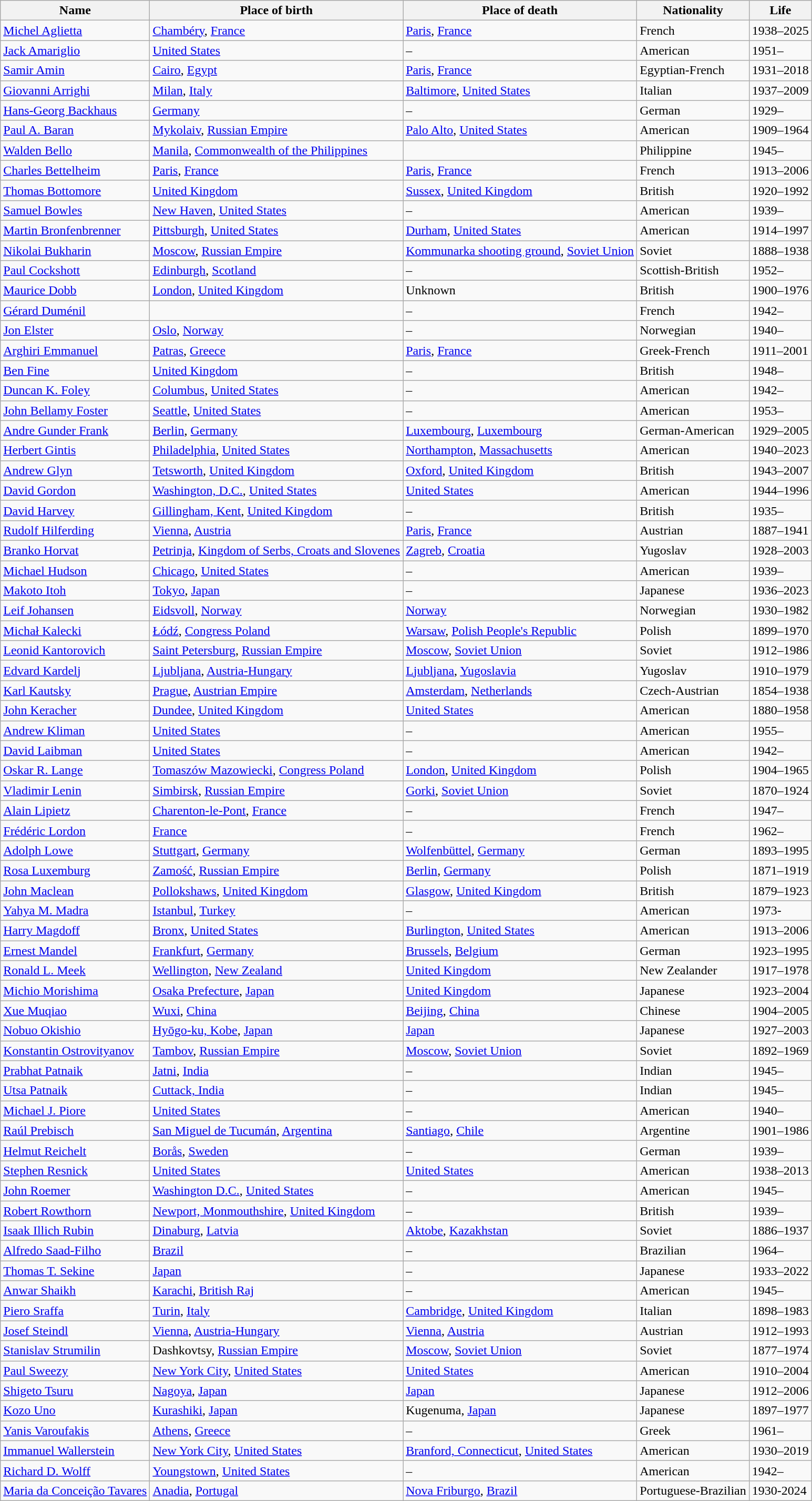<table class="wikitable sortable" border="1" style="text-align:left;">
<tr>
<th>Name</th>
<th>Place of birth</th>
<th>Place of death</th>
<th>Nationality</th>
<th>Life</th>
</tr>
<tr>
<td><a href='#'>Michel Aglietta</a></td>
<td><a href='#'>Chambéry</a>, <a href='#'>France</a></td>
<td><a href='#'>Paris</a>, <a href='#'>France</a></td>
<td> French</td>
<td>1938–2025</td>
</tr>
<tr>
<td><a href='#'>Jack Amariglio</a></td>
<td><a href='#'>United States</a></td>
<td>–</td>
<td> American</td>
<td>1951–</td>
</tr>
<tr>
<td><a href='#'>Samir Amin</a></td>
<td><a href='#'>Cairo</a>, <a href='#'>Egypt</a></td>
<td><a href='#'>Paris</a>, <a href='#'>France</a></td>
<td>  Egyptian-French</td>
<td>1931–2018</td>
</tr>
<tr>
<td><a href='#'>Giovanni Arrighi</a></td>
<td><a href='#'>Milan</a>, <a href='#'>Italy</a></td>
<td><a href='#'>Baltimore</a>, <a href='#'>United States</a></td>
<td> Italian</td>
<td>1937–2009</td>
</tr>
<tr>
<td><a href='#'>Hans-Georg Backhaus</a></td>
<td><a href='#'>Germany</a></td>
<td>–</td>
<td> German</td>
<td>1929–</td>
</tr>
<tr>
<td><a href='#'>Paul A. Baran</a></td>
<td><a href='#'>Mykolaiv</a>, <a href='#'>Russian Empire</a></td>
<td><a href='#'>Palo Alto</a>, <a href='#'>United States</a></td>
<td> American</td>
<td>1909–1964</td>
</tr>
<tr>
<td><a href='#'>Walden Bello</a></td>
<td><a href='#'>Manila</a>, <a href='#'>Commonwealth of the Philippines</a></td>
<td></td>
<td> Philippine</td>
<td>1945–</td>
</tr>
<tr>
<td><a href='#'>Charles Bettelheim</a></td>
<td><a href='#'>Paris</a>, <a href='#'>France</a></td>
<td><a href='#'>Paris</a>, <a href='#'>France</a></td>
<td> French</td>
<td>1913–2006</td>
</tr>
<tr>
<td><a href='#'>Thomas Bottomore</a></td>
<td><a href='#'>United Kingdom</a></td>
<td><a href='#'>Sussex</a>, <a href='#'>United Kingdom</a></td>
<td> British</td>
<td>1920–1992</td>
</tr>
<tr>
<td><a href='#'>Samuel Bowles</a></td>
<td><a href='#'>New Haven</a>, <a href='#'>United States</a></td>
<td>–</td>
<td> American</td>
<td>1939–</td>
</tr>
<tr>
<td><a href='#'>Martin Bronfenbrenner</a></td>
<td><a href='#'>Pittsburgh</a>, <a href='#'>United States</a></td>
<td><a href='#'>Durham</a>, <a href='#'>United States</a></td>
<td> American</td>
<td>1914–1997</td>
</tr>
<tr>
<td><a href='#'>Nikolai Bukharin</a></td>
<td><a href='#'>Moscow</a>, <a href='#'>Russian Empire</a></td>
<td><a href='#'>Kommunarka shooting ground</a>, <a href='#'>Soviet Union</a></td>
<td> Soviet</td>
<td>1888–1938</td>
</tr>
<tr>
<td><a href='#'>Paul Cockshott</a></td>
<td><a href='#'>Edinburgh</a>, <a href='#'>Scotland</a></td>
<td>–</td>
<td> Scottish-British</td>
<td>1952–</td>
</tr>
<tr>
<td><a href='#'>Maurice Dobb</a></td>
<td><a href='#'>London</a>, <a href='#'>United Kingdom</a></td>
<td>Unknown</td>
<td> British</td>
<td>1900–1976</td>
</tr>
<tr>
<td><a href='#'>Gérard Duménil</a></td>
<td></td>
<td>–</td>
<td> French</td>
<td>1942–</td>
</tr>
<tr>
<td><a href='#'>Jon Elster</a></td>
<td><a href='#'>Oslo</a>, <a href='#'>Norway</a></td>
<td>–</td>
<td> Norwegian</td>
<td>1940–</td>
</tr>
<tr>
<td><a href='#'>Arghiri Emmanuel</a></td>
<td><a href='#'>Patras</a>, <a href='#'>Greece</a></td>
<td><a href='#'>Paris</a>, <a href='#'>France</a></td>
<td>  Greek-French</td>
<td>1911–2001</td>
</tr>
<tr>
<td><a href='#'>Ben Fine</a></td>
<td><a href='#'>United Kingdom</a></td>
<td>–</td>
<td> British</td>
<td>1948–</td>
</tr>
<tr>
<td><a href='#'>Duncan K. Foley</a></td>
<td><a href='#'>Columbus</a>, <a href='#'>United States</a></td>
<td>–</td>
<td> American</td>
<td>1942–</td>
</tr>
<tr>
<td><a href='#'>John Bellamy Foster</a></td>
<td><a href='#'>Seattle</a>, <a href='#'>United States</a></td>
<td>–</td>
<td> American</td>
<td>1953–</td>
</tr>
<tr>
<td><a href='#'>Andre Gunder Frank</a></td>
<td><a href='#'>Berlin</a>, <a href='#'>Germany</a></td>
<td><a href='#'>Luxembourg</a>, <a href='#'>Luxembourg</a></td>
<td>  German-American</td>
<td>1929–2005</td>
</tr>
<tr>
<td><a href='#'>Herbert Gintis</a></td>
<td><a href='#'>Philadelphia</a>, <a href='#'>United States</a></td>
<td><a href='#'>Northampton</a>, <a href='#'>Massachusetts</a></td>
<td> American</td>
<td>1940–2023</td>
</tr>
<tr>
<td><a href='#'>Andrew Glyn</a></td>
<td><a href='#'>Tetsworth</a>, <a href='#'>United Kingdom</a></td>
<td><a href='#'>Oxford</a>, <a href='#'>United Kingdom</a></td>
<td> British</td>
<td>1943–2007</td>
</tr>
<tr>
<td><a href='#'>David Gordon</a></td>
<td><a href='#'>Washington, D.C.</a>, <a href='#'>United States</a></td>
<td><a href='#'>United States</a></td>
<td> American</td>
<td>1944–1996</td>
</tr>
<tr>
<td><a href='#'>David Harvey</a></td>
<td><a href='#'>Gillingham, Kent</a>, <a href='#'>United Kingdom</a></td>
<td>–</td>
<td> British</td>
<td>1935–</td>
</tr>
<tr>
<td><a href='#'>Rudolf Hilferding</a></td>
<td><a href='#'>Vienna</a>, <a href='#'>Austria</a></td>
<td><a href='#'>Paris</a>, <a href='#'>France</a></td>
<td> Austrian</td>
<td>1887–1941</td>
</tr>
<tr>
<td><a href='#'>Branko Horvat</a></td>
<td><a href='#'>Petrinja</a>, <a href='#'>Kingdom of Serbs, Croats and Slovenes</a></td>
<td><a href='#'>Zagreb</a>, <a href='#'>Croatia</a></td>
<td> Yugoslav</td>
<td>1928–2003</td>
</tr>
<tr>
<td><a href='#'>Michael Hudson</a></td>
<td><a href='#'>Chicago</a>, <a href='#'>United States</a></td>
<td>–</td>
<td> American</td>
<td>1939–</td>
</tr>
<tr>
<td><a href='#'>Makoto Itoh</a></td>
<td><a href='#'>Tokyo</a>, <a href='#'>Japan</a></td>
<td>–</td>
<td> Japanese</td>
<td>1936–2023</td>
</tr>
<tr>
<td><a href='#'>Leif Johansen</a></td>
<td><a href='#'>Eidsvoll</a>, <a href='#'>Norway</a></td>
<td><a href='#'>Norway</a></td>
<td> Norwegian</td>
<td>1930–1982</td>
</tr>
<tr>
<td><a href='#'>Michał Kalecki</a></td>
<td><a href='#'>Łódź</a>, <a href='#'>Congress Poland</a></td>
<td><a href='#'>Warsaw</a>, <a href='#'>Polish People's Republic</a></td>
<td> Polish</td>
<td>1899–1970</td>
</tr>
<tr>
<td><a href='#'>Leonid Kantorovich</a></td>
<td><a href='#'>Saint Petersburg</a>, <a href='#'>Russian Empire</a></td>
<td><a href='#'>Moscow</a>, <a href='#'>Soviet Union</a></td>
<td> Soviet</td>
<td>1912–1986</td>
</tr>
<tr>
<td><a href='#'>Edvard Kardelj</a></td>
<td><a href='#'>Ljubljana</a>, <a href='#'>Austria-Hungary</a></td>
<td><a href='#'>Ljubljana</a>, <a href='#'>Yugoslavia</a></td>
<td> Yugoslav</td>
<td>1910–1979</td>
</tr>
<tr>
<td><a href='#'>Karl Kautsky</a></td>
<td><a href='#'>Prague</a>, <a href='#'>Austrian Empire</a></td>
<td><a href='#'>Amsterdam</a>, <a href='#'>Netherlands</a></td>
<td>  Czech-Austrian</td>
<td>1854–1938</td>
</tr>
<tr>
<td><a href='#'>John Keracher</a></td>
<td><a href='#'>Dundee</a>, <a href='#'>United Kingdom</a></td>
<td><a href='#'>United States</a></td>
<td> American</td>
<td>1880–1958</td>
</tr>
<tr>
<td><a href='#'>Andrew Kliman</a></td>
<td><a href='#'>United States</a></td>
<td>–</td>
<td> American</td>
<td>1955–</td>
</tr>
<tr>
<td><a href='#'>David Laibman</a></td>
<td><a href='#'>United States</a></td>
<td>–</td>
<td> American</td>
<td>1942–</td>
</tr>
<tr>
<td><a href='#'>Oskar R. Lange</a></td>
<td><a href='#'>Tomaszów Mazowiecki</a>, <a href='#'>Congress Poland</a></td>
<td><a href='#'>London</a>, <a href='#'>United Kingdom</a></td>
<td> Polish</td>
<td>1904–1965</td>
</tr>
<tr>
<td><a href='#'>Vladimir Lenin</a></td>
<td><a href='#'>Simbirsk</a>, <a href='#'>Russian Empire</a></td>
<td><a href='#'>Gorki</a>, <a href='#'>Soviet Union</a></td>
<td> Soviet</td>
<td>1870–1924</td>
</tr>
<tr>
<td><a href='#'>Alain Lipietz</a></td>
<td><a href='#'>Charenton-le-Pont</a>, <a href='#'>France</a></td>
<td>–</td>
<td> French</td>
<td>1947–</td>
</tr>
<tr>
<td><a href='#'>Frédéric Lordon</a></td>
<td><a href='#'>France</a></td>
<td>–</td>
<td> French</td>
<td>1962–</td>
</tr>
<tr>
<td><a href='#'>Adolph Lowe</a></td>
<td><a href='#'>Stuttgart</a>, <a href='#'>Germany</a></td>
<td><a href='#'>Wolfenbüttel</a>, <a href='#'>Germany</a></td>
<td> German</td>
<td>1893–1995</td>
</tr>
<tr>
<td><a href='#'>Rosa Luxemburg</a></td>
<td><a href='#'>Zamość</a>, <a href='#'>Russian Empire</a></td>
<td><a href='#'>Berlin</a>, <a href='#'>Germany</a></td>
<td> Polish</td>
<td>1871–1919</td>
</tr>
<tr>
<td><a href='#'>John Maclean</a></td>
<td><a href='#'>Pollokshaws</a>, <a href='#'>United Kingdom</a></td>
<td><a href='#'>Glasgow</a>, <a href='#'>United Kingdom</a></td>
<td> British</td>
<td>1879–1923</td>
</tr>
<tr>
<td><a href='#'>Yahya M. Madra</a></td>
<td><a href='#'>Istanbul</a>, <a href='#'>Turkey</a></td>
<td>–</td>
<td> American</td>
<td>1973-</td>
</tr>
<tr>
<td><a href='#'>Harry Magdoff</a></td>
<td><a href='#'>Bronx</a>, <a href='#'>United States</a></td>
<td><a href='#'>Burlington</a>, <a href='#'>United States</a></td>
<td> American</td>
<td>1913–2006</td>
</tr>
<tr>
<td><a href='#'>Ernest Mandel</a></td>
<td><a href='#'>Frankfurt</a>, <a href='#'>Germany</a></td>
<td><a href='#'>Brussels</a>, <a href='#'>Belgium</a></td>
<td> German</td>
<td>1923–1995</td>
</tr>
<tr>
<td><a href='#'>Ronald L. Meek</a></td>
<td><a href='#'>Wellington</a>, <a href='#'>New Zealand</a></td>
<td><a href='#'>United Kingdom</a></td>
<td> New Zealander</td>
<td>1917–1978</td>
</tr>
<tr>
<td><a href='#'>Michio Morishima</a></td>
<td><a href='#'>Osaka Prefecture</a>, <a href='#'>Japan</a></td>
<td><a href='#'>United Kingdom</a></td>
<td> Japanese</td>
<td>1923–2004</td>
</tr>
<tr>
<td><a href='#'>Xue Muqiao</a></td>
<td><a href='#'>Wuxi</a>, <a href='#'>China</a></td>
<td><a href='#'>Beijing</a>, <a href='#'>China</a></td>
<td> Chinese</td>
<td>1904–2005</td>
</tr>
<tr>
<td><a href='#'>Nobuo Okishio</a></td>
<td><a href='#'>Hyōgo-ku, Kobe</a>, <a href='#'>Japan</a></td>
<td><a href='#'>Japan</a></td>
<td> Japanese</td>
<td>1927–2003</td>
</tr>
<tr>
<td><a href='#'>Konstantin Ostrovityanov</a></td>
<td><a href='#'>Tambov</a>, <a href='#'>Russian Empire</a></td>
<td><a href='#'>Moscow</a>, <a href='#'>Soviet Union</a></td>
<td> Soviet</td>
<td>1892–1969</td>
</tr>
<tr>
<td><a href='#'>Prabhat Patnaik</a></td>
<td><a href='#'>Jatni</a>, <a href='#'>India</a></td>
<td>–</td>
<td> Indian</td>
<td>1945–</td>
</tr>
<tr>
<td><a href='#'>Utsa Patnaik</a></td>
<td><a href='#'>Cuttack, India</a></td>
<td>–</td>
<td> Indian</td>
<td>1945–</td>
</tr>
<tr>
<td><a href='#'>Michael J. Piore</a></td>
<td><a href='#'>United States</a></td>
<td>–</td>
<td> American</td>
<td>1940–</td>
</tr>
<tr>
<td><a href='#'>Raúl Prebisch</a></td>
<td><a href='#'>San Miguel de Tucumán</a>, <a href='#'>Argentina</a></td>
<td><a href='#'>Santiago</a>, <a href='#'>Chile</a></td>
<td> Argentine</td>
<td>1901–1986</td>
</tr>
<tr>
<td><a href='#'>Helmut Reichelt</a></td>
<td><a href='#'>Borås</a>, <a href='#'>Sweden</a></td>
<td>–</td>
<td> German</td>
<td>1939–</td>
</tr>
<tr>
<td><a href='#'>Stephen Resnick</a></td>
<td><a href='#'>United States</a></td>
<td><a href='#'>United States</a></td>
<td> American</td>
<td>1938–2013</td>
</tr>
<tr>
<td><a href='#'>John Roemer</a></td>
<td><a href='#'>Washington D.C.</a>, <a href='#'>United States</a></td>
<td>–</td>
<td> American</td>
<td>1945–</td>
</tr>
<tr>
<td><a href='#'>Robert Rowthorn</a></td>
<td><a href='#'>Newport, Monmouthshire</a>, <a href='#'>United Kingdom</a></td>
<td>–</td>
<td> British</td>
<td>1939–</td>
</tr>
<tr>
<td><a href='#'>Isaak Illich Rubin</a></td>
<td><a href='#'>Dinaburg</a>, <a href='#'>Latvia</a></td>
<td><a href='#'>Aktobe</a>, <a href='#'>Kazakhstan</a></td>
<td> Soviet</td>
<td>1886–1937</td>
</tr>
<tr>
<td><a href='#'>Alfredo Saad-Filho</a></td>
<td><a href='#'>Brazil</a></td>
<td>–</td>
<td> Brazilian</td>
<td>1964–</td>
</tr>
<tr>
<td><a href='#'>Thomas T. Sekine</a></td>
<td><a href='#'>Japan</a></td>
<td>–</td>
<td> Japanese</td>
<td>1933–2022</td>
</tr>
<tr>
<td><a href='#'>Anwar Shaikh</a></td>
<td><a href='#'>Karachi</a>, <a href='#'>British Raj</a></td>
<td>–</td>
<td> American</td>
<td>1945–</td>
</tr>
<tr>
<td><a href='#'>Piero Sraffa</a></td>
<td><a href='#'>Turin</a>, <a href='#'>Italy</a></td>
<td><a href='#'>Cambridge</a>, <a href='#'>United Kingdom</a></td>
<td> Italian</td>
<td>1898–1983</td>
</tr>
<tr>
<td><a href='#'>Josef Steindl</a></td>
<td><a href='#'>Vienna</a>, <a href='#'>Austria-Hungary</a></td>
<td><a href='#'>Vienna</a>, <a href='#'>Austria</a></td>
<td> Austrian</td>
<td>1912–1993</td>
</tr>
<tr>
<td><a href='#'>Stanislav Strumilin</a></td>
<td>Dashkovtsy, <a href='#'>Russian Empire</a></td>
<td><a href='#'>Moscow</a>, <a href='#'>Soviet Union</a></td>
<td> Soviet</td>
<td>1877–1974</td>
</tr>
<tr>
<td><a href='#'>Paul Sweezy</a></td>
<td><a href='#'>New York City</a>, <a href='#'>United States</a></td>
<td><a href='#'>United States</a></td>
<td> American</td>
<td>1910–2004</td>
</tr>
<tr>
<td><a href='#'>Shigeto Tsuru</a></td>
<td><a href='#'>Nagoya</a>, <a href='#'>Japan</a></td>
<td><a href='#'>Japan</a></td>
<td> Japanese</td>
<td>1912–2006</td>
</tr>
<tr>
<td><a href='#'>Kozo Uno</a></td>
<td><a href='#'>Kurashiki</a>, <a href='#'>Japan</a></td>
<td>Kugenuma, <a href='#'>Japan</a></td>
<td> Japanese</td>
<td>1897–1977</td>
</tr>
<tr>
<td><a href='#'>Yanis Varoufakis</a></td>
<td><a href='#'>Athens</a>, <a href='#'>Greece</a></td>
<td>–</td>
<td> Greek</td>
<td>1961–</td>
</tr>
<tr>
<td><a href='#'>Immanuel Wallerstein</a></td>
<td><a href='#'>New York City</a>, <a href='#'>United States</a></td>
<td><a href='#'>Branford, Connecticut</a>, <a href='#'>United States</a></td>
<td> American</td>
<td>1930–2019</td>
</tr>
<tr>
<td><a href='#'>Richard D. Wolff</a></td>
<td><a href='#'>Youngstown</a>, <a href='#'>United States</a></td>
<td>–</td>
<td> American</td>
<td>1942–</td>
</tr>
<tr>
<td><a href='#'>Maria da Conceição Tavares</a></td>
<td><a href='#'>Anadia</a>, <a href='#'>Portugal</a></td>
<td><a href='#'>Nova Friburgo</a>, <a href='#'>Brazil</a></td>
<td>  Portuguese-Brazilian</td>
<td>1930-2024</td>
</tr>
</table>
